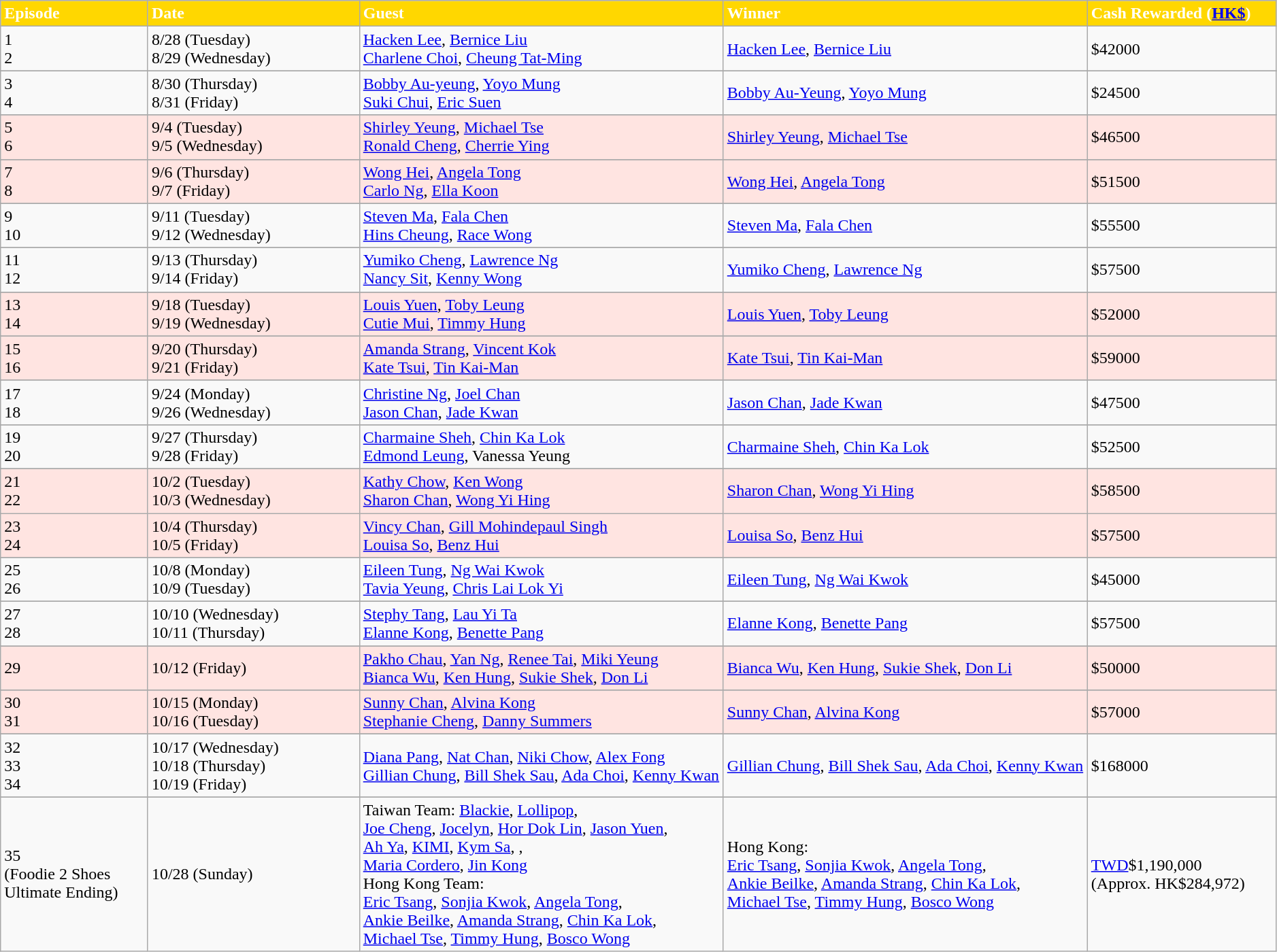<table class="wikitable" style="width:99%">
<tr style="background:gold; color:white;font-weight:bold;">
<td style="width:3.5%">Episode</td>
<td style="width:5%">Date</td>
<td style="width:10%">Guest</td>
<td style="width:10%">Winner</td>
<td style="width:3%">Cash Rewarded (<a href='#'>HK$</a>)</td>
</tr>
<tr>
<td>1<br>2</td>
<td>8/28 (Tuesday)<br>8/29 (Wednesday)</td>
<td><a href='#'>Hacken Lee</a>, <a href='#'>Bernice Liu</a><br><a href='#'>Charlene Choi</a>, <a href='#'>Cheung Tat-Ming</a></td>
<td><a href='#'>Hacken Lee</a>, <a href='#'>Bernice Liu</a></td>
<td>$42000</td>
</tr>
<tr>
</tr>
<tr>
<td>3<br>4</td>
<td>8/30 (Thursday)<br>8/31 (Friday)</td>
<td><a href='#'>Bobby Au-yeung</a>, <a href='#'>Yoyo Mung</a><br><a href='#'>Suki Chui</a>, <a href='#'>Eric Suen</a></td>
<td><a href='#'>Bobby Au-Yeung</a>, <a href='#'>Yoyo Mung</a></td>
<td>$24500</td>
</tr>
<tr>
</tr>
<tr style="background:mistyrose">
<td>5<br>6</td>
<td>9/4 (Tuesday)<br>9/5 (Wednesday)</td>
<td><a href='#'>Shirley Yeung</a>, <a href='#'>Michael Tse</a><br><a href='#'>Ronald Cheng</a>, <a href='#'>Cherrie Ying</a></td>
<td><a href='#'>Shirley Yeung</a>, <a href='#'>Michael Tse</a></td>
<td>$46500</td>
</tr>
<tr>
</tr>
<tr style="background:mistyrose">
<td>7<br>8</td>
<td>9/6 (Thursday)<br>9/7 (Friday)</td>
<td><a href='#'>Wong Hei</a>, <a href='#'>Angela Tong</a><br><a href='#'>Carlo Ng</a>, <a href='#'>Ella Koon</a></td>
<td><a href='#'>Wong Hei</a>, <a href='#'>Angela Tong</a></td>
<td>$51500</td>
</tr>
<tr>
</tr>
<tr>
<td>9<br>10</td>
<td>9/11 (Tuesday)<br>9/12 (Wednesday)</td>
<td><a href='#'>Steven Ma</a>, <a href='#'>Fala Chen</a><br><a href='#'>Hins Cheung</a>, <a href='#'>Race Wong</a></td>
<td><a href='#'>Steven Ma</a>, <a href='#'>Fala Chen</a></td>
<td>$55500</td>
</tr>
<tr>
</tr>
<tr>
<td>11<br>12</td>
<td>9/13 (Thursday)<br>9/14 (Friday)</td>
<td><a href='#'>Yumiko Cheng</a>, <a href='#'>Lawrence Ng</a><br><a href='#'>Nancy Sit</a>, <a href='#'>Kenny Wong</a></td>
<td><a href='#'>Yumiko Cheng</a>, <a href='#'>Lawrence Ng</a></td>
<td>$57500</td>
</tr>
<tr>
</tr>
<tr style="background:mistyrose">
<td>13<br>14</td>
<td>9/18 (Tuesday)<br>9/19 (Wednesday)</td>
<td><a href='#'>Louis Yuen</a>, <a href='#'>Toby Leung</a><br><a href='#'>Cutie Mui</a>, <a href='#'>Timmy Hung</a></td>
<td><a href='#'>Louis Yuen</a>, <a href='#'>Toby Leung</a></td>
<td>$52000</td>
</tr>
<tr>
</tr>
<tr style="background:mistyrose">
<td>15<br>16</td>
<td>9/20 (Thursday)<br>9/21 (Friday)</td>
<td><a href='#'>Amanda Strang</a>, <a href='#'>Vincent Kok</a><br><a href='#'>Kate Tsui</a>, <a href='#'>Tin Kai-Man</a></td>
<td><a href='#'>Kate Tsui</a>, <a href='#'>Tin Kai-Man</a></td>
<td>$59000</td>
</tr>
<tr>
</tr>
<tr>
<td>17<br>18</td>
<td>9/24 (Monday)<br>9/26 (Wednesday)</td>
<td><a href='#'>Christine Ng</a>, <a href='#'>Joel Chan</a><br><a href='#'>Jason Chan</a>, <a href='#'>Jade Kwan</a></td>
<td><a href='#'>Jason Chan</a>, <a href='#'>Jade Kwan</a></td>
<td>$47500</td>
</tr>
<tr>
</tr>
<tr>
<td>19<br>20</td>
<td>9/27 (Thursday)<br>9/28 (Friday)</td>
<td><a href='#'>Charmaine Sheh</a>, <a href='#'>Chin Ka Lok</a><br><a href='#'>Edmond Leung</a>, Vanessa Yeung</td>
<td><a href='#'>Charmaine Sheh</a>, <a href='#'>Chin Ka Lok</a></td>
<td>$52500</td>
</tr>
<tr>
</tr>
<tr>
</tr>
<tr style="background:mistyrose">
<td>21<br>22</td>
<td>10/2 (Tuesday)<br>10/3 (Wednesday)</td>
<td><a href='#'>Kathy Chow</a>, <a href='#'>Ken Wong</a><br><a href='#'>Sharon Chan</a>, <a href='#'>Wong Yi Hing</a></td>
<td><a href='#'>Sharon Chan</a>, <a href='#'>Wong Yi Hing</a></td>
<td>$58500</td>
</tr>
<tr style="background:mistyrose">
<td>23<br>24</td>
<td>10/4 (Thursday)<br>10/5 (Friday)</td>
<td><a href='#'>Vincy Chan</a>, <a href='#'>Gill Mohindepaul Singh</a><br><a href='#'>Louisa So</a>, <a href='#'>Benz Hui</a></td>
<td><a href='#'>Louisa So</a>, <a href='#'>Benz Hui</a></td>
<td>$57500</td>
</tr>
<tr>
</tr>
<tr>
<td>25<br>26</td>
<td>10/8 (Monday)<br>10/9 (Tuesday)</td>
<td><a href='#'>Eileen Tung</a>, <a href='#'>Ng Wai Kwok</a><br><a href='#'>Tavia Yeung</a>, <a href='#'>Chris Lai Lok Yi</a></td>
<td><a href='#'>Eileen Tung</a>, <a href='#'>Ng Wai Kwok</a></td>
<td>$45000</td>
</tr>
<tr>
</tr>
<tr>
<td>27<br>28</td>
<td>10/10 (Wednesday)<br>10/11 (Thursday)</td>
<td><a href='#'>Stephy Tang</a>, <a href='#'>Lau Yi Ta</a><br><a href='#'>Elanne Kong</a>, <a href='#'>Benette Pang</a></td>
<td><a href='#'>Elanne Kong</a>, <a href='#'>Benette Pang</a></td>
<td>$57500</td>
</tr>
<tr>
</tr>
<tr style="background:mistyrose">
<td>29<br></td>
<td>10/12 (Friday)</td>
<td><a href='#'>Pakho Chau</a>, <a href='#'>Yan Ng</a>, <a href='#'>Renee Tai</a>, <a href='#'>Miki Yeung</a><br><a href='#'>Bianca Wu</a>, <a href='#'>Ken Hung</a>, <a href='#'>Sukie Shek</a>, <a href='#'>Don Li</a></td>
<td><a href='#'>Bianca Wu</a>, <a href='#'>Ken Hung</a>, <a href='#'>Sukie Shek</a>, <a href='#'>Don Li</a></td>
<td>$50000</td>
</tr>
<tr>
</tr>
<tr style="background:mistyrose">
<td>30<br>31</td>
<td>10/15 (Monday)<br>10/16 (Tuesday)</td>
<td><a href='#'>Sunny Chan</a>, <a href='#'>Alvina Kong</a><br><a href='#'>Stephanie Cheng</a>, <a href='#'>Danny Summers</a></td>
<td><a href='#'>Sunny Chan</a>, <a href='#'>Alvina Kong</a></td>
<td>$57000</td>
</tr>
<tr>
</tr>
<tr>
<td>32<br>33<br>34</td>
<td>10/17 (Wednesday)<br>10/18 (Thursday)<br>10/19 (Friday)</td>
<td><a href='#'>Diana Pang</a>, <a href='#'>Nat Chan</a>, <a href='#'>Niki Chow</a>, <a href='#'>Alex Fong</a><br><a href='#'>Gillian Chung</a>, <a href='#'>Bill Shek Sau</a>, <a href='#'>Ada Choi</a>, <a href='#'>Kenny Kwan</a></td>
<td><a href='#'>Gillian Chung</a>, <a href='#'>Bill Shek Sau</a>, <a href='#'>Ada Choi</a>, <a href='#'>Kenny Kwan</a></td>
<td>$168000</td>
</tr>
<tr>
</tr>
<tr>
<td>35<br>(Foodie 2 Shoes Ultimate Ending)</td>
<td>10/28 (Sunday)</td>
<td>Taiwan Team: <a href='#'>Blackie</a>, <a href='#'>Lollipop</a>,<br><a href='#'>Joe Cheng</a>, <a href='#'>Jocelyn</a>, <a href='#'>Hor Dok Lin</a>, <a href='#'>Jason Yuen</a>,<br><a href='#'>Ah Ya</a>, <a href='#'>KIMI</a>, <a href='#'>Kym Sa</a>,  ,<br><a href='#'>Maria Cordero</a>, <a href='#'>Jin Kong</a><br>Hong Kong Team:<br><a href='#'>Eric Tsang</a>, <a href='#'>Sonjia Kwok</a>, <a href='#'>Angela Tong</a>,<br><a href='#'>Ankie Beilke</a>, <a href='#'>Amanda Strang</a>, <a href='#'>Chin Ka Lok</a>,<br><a href='#'>Michael Tse</a>, <a href='#'>Timmy Hung</a>, <a href='#'>Bosco Wong</a></td>
<td>Hong Kong:<br><a href='#'>Eric Tsang</a>, <a href='#'>Sonjia Kwok</a>, <a href='#'>Angela Tong</a>,<br><a href='#'>Ankie Beilke</a>, <a href='#'>Amanda Strang</a>, <a href='#'>Chin Ka Lok</a>,<br><a href='#'>Michael Tse</a>, <a href='#'>Timmy Hung</a>, <a href='#'>Bosco Wong</a></td>
<td><a href='#'>TWD</a>$1,190,000<br>(Approx. HK$284,972)</td>
</tr>
</table>
